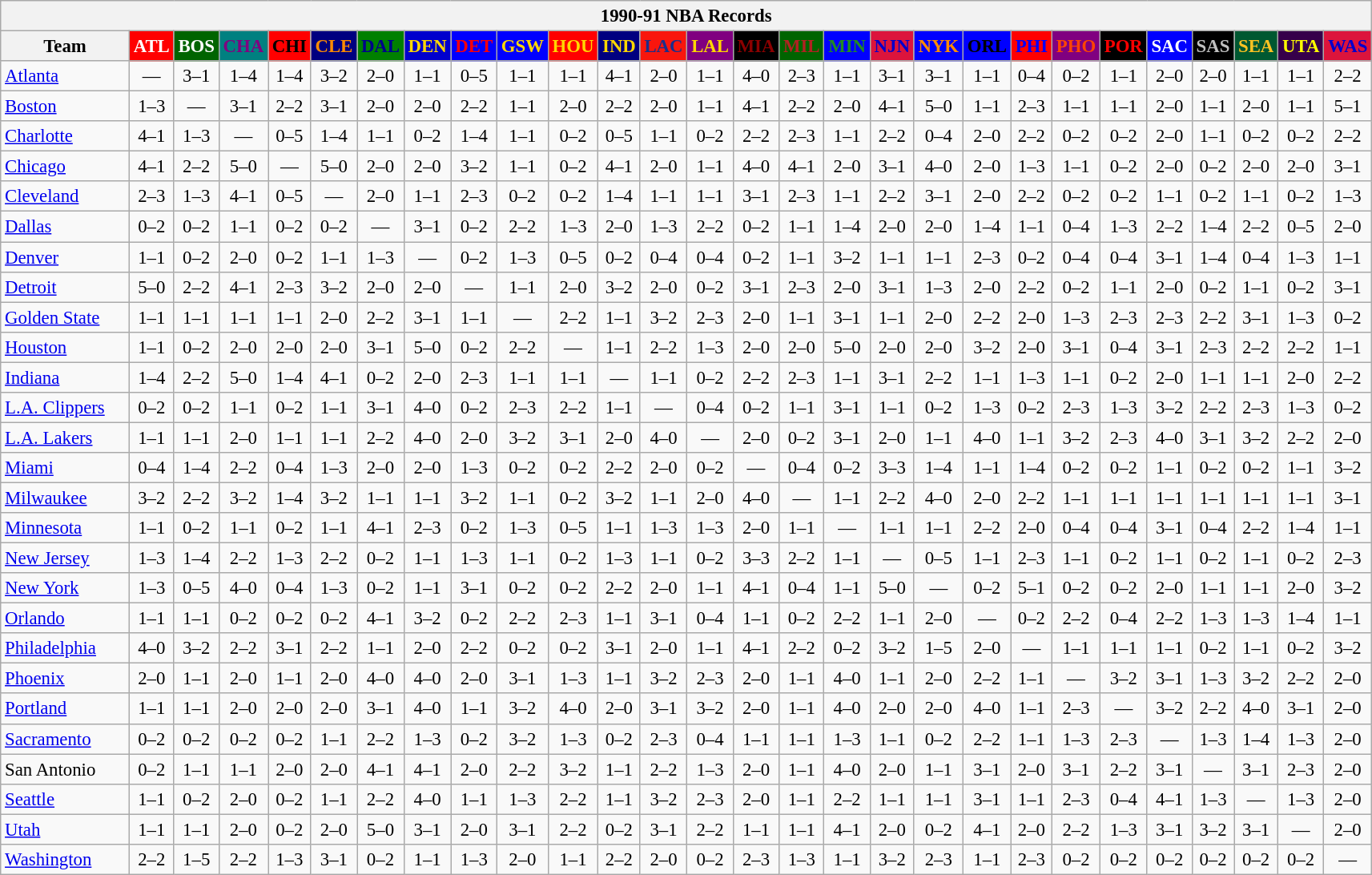<table class="wikitable" style="font-size:95%; text-align:center;">
<tr>
<th colspan=28>1990-91 NBA Records</th>
</tr>
<tr>
<th width=100>Team</th>
<th style="background:#FF0000;color:#FFFFFF;width=35">ATL</th>
<th style="background:#006400;color:#FFFFFF;width=35">BOS</th>
<th style="background:#008080;color:#800080;width=35">CHA</th>
<th style="background:#FF0000;color:#000000;width=35">CHI</th>
<th style="background:#000080;color:#FF8C00;width=35">CLE</th>
<th style="background:#008000;color:#00008B;width=35">DAL</th>
<th style="background:#0000CD;color:#FFD700;width=35">DEN</th>
<th style="background:#0000FF;color:#FF0000;width=35">DET</th>
<th style="background:#0000FF;color:#FFD700;width=35">GSW</th>
<th style="background:#FF0000;color:#FFD700;width=35">HOU</th>
<th style="background:#000080;color:#FFD700;width=35">IND</th>
<th style="background:#F9160D;color:#1A2E8B;width=35">LAC</th>
<th style="background:#800080;color:#FFD700;width=35">LAL</th>
<th style="background:#000000;color:#8B0000;width=35">MIA</th>
<th style="background:#006400;color:#B22222;width=35">MIL</th>
<th style="background:#0000FF;color:#228B22;width=35">MIN</th>
<th style="background:#DC143C;color:#0000CD;width=35">NJN</th>
<th style="background:#0000FF;color:#FF8C00;width=35">NYK</th>
<th style="background:#0000FF;color:#000000;width=35">ORL</th>
<th style="background:#FF0000;color:#0000FF;width=35">PHI</th>
<th style="background:#800080;color:#FF4500;width=35">PHO</th>
<th style="background:#000000;color:#FF0000;width=35">POR</th>
<th style="background:#0000FF;color:#FFFFFF;width=35">SAC</th>
<th style="background:#000000;color:#C0C0C0;width=35">SAS</th>
<th style="background:#005831;color:#FFC322;width=35">SEA</th>
<th style="background:#36004A;color:#FFFF00;width=35">UTA</th>
<th style="background:#DC143C;color:#0000CD;width=35">WAS</th>
</tr>
<tr>
<td style="text-align:left;"><a href='#'>Atlanta</a></td>
<td>—</td>
<td>3–1</td>
<td>1–4</td>
<td>1–4</td>
<td>3–2</td>
<td>2–0</td>
<td>1–1</td>
<td>0–5</td>
<td>1–1</td>
<td>1–1</td>
<td>4–1</td>
<td>2–0</td>
<td>1–1</td>
<td>4–0</td>
<td>2–3</td>
<td>1–1</td>
<td>3–1</td>
<td>3–1</td>
<td>1–1</td>
<td>0–4</td>
<td>0–2</td>
<td>1–1</td>
<td>2–0</td>
<td>2–0</td>
<td>1–1</td>
<td>1–1</td>
<td>2–2</td>
</tr>
<tr>
<td style="text-align:left;"><a href='#'>Boston</a></td>
<td>1–3</td>
<td>—</td>
<td>3–1</td>
<td>2–2</td>
<td>3–1</td>
<td>2–0</td>
<td>2–0</td>
<td>2–2</td>
<td>1–1</td>
<td>2–0</td>
<td>2–2</td>
<td>2–0</td>
<td>1–1</td>
<td>4–1</td>
<td>2–2</td>
<td>2–0</td>
<td>4–1</td>
<td>5–0</td>
<td>1–1</td>
<td>2–3</td>
<td>1–1</td>
<td>1–1</td>
<td>2–0</td>
<td>1–1</td>
<td>2–0</td>
<td>1–1</td>
<td>5–1</td>
</tr>
<tr>
<td style="text-align:left;"><a href='#'>Charlotte</a></td>
<td>4–1</td>
<td>1–3</td>
<td>—</td>
<td>0–5</td>
<td>1–4</td>
<td>1–1</td>
<td>0–2</td>
<td>1–4</td>
<td>1–1</td>
<td>0–2</td>
<td>0–5</td>
<td>1–1</td>
<td>0–2</td>
<td>2–2</td>
<td>2–3</td>
<td>1–1</td>
<td>2–2</td>
<td>0–4</td>
<td>2–0</td>
<td>2–2</td>
<td>0–2</td>
<td>0–2</td>
<td>2–0</td>
<td>1–1</td>
<td>0–2</td>
<td>0–2</td>
<td>2–2</td>
</tr>
<tr>
<td style="text-align:left;"><a href='#'>Chicago</a></td>
<td>4–1</td>
<td>2–2</td>
<td>5–0</td>
<td>—</td>
<td>5–0</td>
<td>2–0</td>
<td>2–0</td>
<td>3–2</td>
<td>1–1</td>
<td>0–2</td>
<td>4–1</td>
<td>2–0</td>
<td>1–1</td>
<td>4–0</td>
<td>4–1</td>
<td>2–0</td>
<td>3–1</td>
<td>4–0</td>
<td>2–0</td>
<td>1–3</td>
<td>1–1</td>
<td>0–2</td>
<td>2–0</td>
<td>0–2</td>
<td>2–0</td>
<td>2–0</td>
<td>3–1</td>
</tr>
<tr>
<td style="text-align:left;"><a href='#'>Cleveland</a></td>
<td>2–3</td>
<td>1–3</td>
<td>4–1</td>
<td>0–5</td>
<td>—</td>
<td>2–0</td>
<td>1–1</td>
<td>2–3</td>
<td>0–2</td>
<td>0–2</td>
<td>1–4</td>
<td>1–1</td>
<td>1–1</td>
<td>3–1</td>
<td>2–3</td>
<td>1–1</td>
<td>2–2</td>
<td>3–1</td>
<td>2–0</td>
<td>2–2</td>
<td>0–2</td>
<td>0–2</td>
<td>1–1</td>
<td>0–2</td>
<td>1–1</td>
<td>0–2</td>
<td>1–3</td>
</tr>
<tr>
<td style="text-align:left;"><a href='#'>Dallas</a></td>
<td>0–2</td>
<td>0–2</td>
<td>1–1</td>
<td>0–2</td>
<td>0–2</td>
<td>—</td>
<td>3–1</td>
<td>0–2</td>
<td>2–2</td>
<td>1–3</td>
<td>2–0</td>
<td>1–3</td>
<td>2–2</td>
<td>0–2</td>
<td>1–1</td>
<td>1–4</td>
<td>2–0</td>
<td>2–0</td>
<td>1–4</td>
<td>1–1</td>
<td>0–4</td>
<td>1–3</td>
<td>2–2</td>
<td>1–4</td>
<td>2–2</td>
<td>0–5</td>
<td>2–0</td>
</tr>
<tr>
<td style="text-align:left;"><a href='#'>Denver</a></td>
<td>1–1</td>
<td>0–2</td>
<td>2–0</td>
<td>0–2</td>
<td>1–1</td>
<td>1–3</td>
<td>—</td>
<td>0–2</td>
<td>1–3</td>
<td>0–5</td>
<td>0–2</td>
<td>0–4</td>
<td>0–4</td>
<td>0–2</td>
<td>1–1</td>
<td>3–2</td>
<td>1–1</td>
<td>1–1</td>
<td>2–3</td>
<td>0–2</td>
<td>0–4</td>
<td>0–4</td>
<td>3–1</td>
<td>1–4</td>
<td>0–4</td>
<td>1–3</td>
<td>1–1</td>
</tr>
<tr>
<td style="text-align:left;"><a href='#'>Detroit</a></td>
<td>5–0</td>
<td>2–2</td>
<td>4–1</td>
<td>2–3</td>
<td>3–2</td>
<td>2–0</td>
<td>2–0</td>
<td>—</td>
<td>1–1</td>
<td>2–0</td>
<td>3–2</td>
<td>2–0</td>
<td>0–2</td>
<td>3–1</td>
<td>2–3</td>
<td>2–0</td>
<td>3–1</td>
<td>1–3</td>
<td>2–0</td>
<td>2–2</td>
<td>0–2</td>
<td>1–1</td>
<td>2–0</td>
<td>0–2</td>
<td>1–1</td>
<td>0–2</td>
<td>3–1</td>
</tr>
<tr>
<td style="text-align:left;"><a href='#'>Golden State</a></td>
<td>1–1</td>
<td>1–1</td>
<td>1–1</td>
<td>1–1</td>
<td>2–0</td>
<td>2–2</td>
<td>3–1</td>
<td>1–1</td>
<td>—</td>
<td>2–2</td>
<td>1–1</td>
<td>3–2</td>
<td>2–3</td>
<td>2–0</td>
<td>1–1</td>
<td>3–1</td>
<td>1–1</td>
<td>2–0</td>
<td>2–2</td>
<td>2–0</td>
<td>1–3</td>
<td>2–3</td>
<td>2–3</td>
<td>2–2</td>
<td>3–1</td>
<td>1–3</td>
<td>0–2</td>
</tr>
<tr>
<td style="text-align:left;"><a href='#'>Houston</a></td>
<td>1–1</td>
<td>0–2</td>
<td>2–0</td>
<td>2–0</td>
<td>2–0</td>
<td>3–1</td>
<td>5–0</td>
<td>0–2</td>
<td>2–2</td>
<td>—</td>
<td>1–1</td>
<td>2–2</td>
<td>1–3</td>
<td>2–0</td>
<td>2–0</td>
<td>5–0</td>
<td>2–0</td>
<td>2–0</td>
<td>3–2</td>
<td>2–0</td>
<td>3–1</td>
<td>0–4</td>
<td>3–1</td>
<td>2–3</td>
<td>2–2</td>
<td>2–2</td>
<td>1–1</td>
</tr>
<tr>
<td style="text-align:left;"><a href='#'>Indiana</a></td>
<td>1–4</td>
<td>2–2</td>
<td>5–0</td>
<td>1–4</td>
<td>4–1</td>
<td>0–2</td>
<td>2–0</td>
<td>2–3</td>
<td>1–1</td>
<td>1–1</td>
<td>—</td>
<td>1–1</td>
<td>0–2</td>
<td>2–2</td>
<td>2–3</td>
<td>1–1</td>
<td>3–1</td>
<td>2–2</td>
<td>1–1</td>
<td>1–3</td>
<td>1–1</td>
<td>0–2</td>
<td>2–0</td>
<td>1–1</td>
<td>1–1</td>
<td>2–0</td>
<td>2–2</td>
</tr>
<tr>
<td style="text-align:left;"><a href='#'>L.A. Clippers</a></td>
<td>0–2</td>
<td>0–2</td>
<td>1–1</td>
<td>0–2</td>
<td>1–1</td>
<td>3–1</td>
<td>4–0</td>
<td>0–2</td>
<td>2–3</td>
<td>2–2</td>
<td>1–1</td>
<td>—</td>
<td>0–4</td>
<td>0–2</td>
<td>1–1</td>
<td>3–1</td>
<td>1–1</td>
<td>0–2</td>
<td>1–3</td>
<td>0–2</td>
<td>2–3</td>
<td>1–3</td>
<td>3–2</td>
<td>2–2</td>
<td>2–3</td>
<td>1–3</td>
<td>0–2</td>
</tr>
<tr>
<td style="text-align:left;"><a href='#'>L.A. Lakers</a></td>
<td>1–1</td>
<td>1–1</td>
<td>2–0</td>
<td>1–1</td>
<td>1–1</td>
<td>2–2</td>
<td>4–0</td>
<td>2–0</td>
<td>3–2</td>
<td>3–1</td>
<td>2–0</td>
<td>4–0</td>
<td>—</td>
<td>2–0</td>
<td>0–2</td>
<td>3–1</td>
<td>2–0</td>
<td>1–1</td>
<td>4–0</td>
<td>1–1</td>
<td>3–2</td>
<td>2–3</td>
<td>4–0</td>
<td>3–1</td>
<td>3–2</td>
<td>2–2</td>
<td>2–0</td>
</tr>
<tr>
<td style="text-align:left;"><a href='#'>Miami</a></td>
<td>0–4</td>
<td>1–4</td>
<td>2–2</td>
<td>0–4</td>
<td>1–3</td>
<td>2–0</td>
<td>2–0</td>
<td>1–3</td>
<td>0–2</td>
<td>0–2</td>
<td>2–2</td>
<td>2–0</td>
<td>0–2</td>
<td>—</td>
<td>0–4</td>
<td>0–2</td>
<td>3–3</td>
<td>1–4</td>
<td>1–1</td>
<td>1–4</td>
<td>0–2</td>
<td>0–2</td>
<td>1–1</td>
<td>0–2</td>
<td>0–2</td>
<td>1–1</td>
<td>3–2</td>
</tr>
<tr>
<td style="text-align:left;"><a href='#'>Milwaukee</a></td>
<td>3–2</td>
<td>2–2</td>
<td>3–2</td>
<td>1–4</td>
<td>3–2</td>
<td>1–1</td>
<td>1–1</td>
<td>3–2</td>
<td>1–1</td>
<td>0–2</td>
<td>3–2</td>
<td>1–1</td>
<td>2–0</td>
<td>4–0</td>
<td>—</td>
<td>1–1</td>
<td>2–2</td>
<td>4–0</td>
<td>2–0</td>
<td>2–2</td>
<td>1–1</td>
<td>1–1</td>
<td>1–1</td>
<td>1–1</td>
<td>1–1</td>
<td>1–1</td>
<td>3–1</td>
</tr>
<tr>
<td style="text-align:left;"><a href='#'>Minnesota</a></td>
<td>1–1</td>
<td>0–2</td>
<td>1–1</td>
<td>0–2</td>
<td>1–1</td>
<td>4–1</td>
<td>2–3</td>
<td>0–2</td>
<td>1–3</td>
<td>0–5</td>
<td>1–1</td>
<td>1–3</td>
<td>1–3</td>
<td>2–0</td>
<td>1–1</td>
<td>—</td>
<td>1–1</td>
<td>1–1</td>
<td>2–2</td>
<td>2–0</td>
<td>0–4</td>
<td>0–4</td>
<td>3–1</td>
<td>0–4</td>
<td>2–2</td>
<td>1–4</td>
<td>1–1</td>
</tr>
<tr>
<td style="text-align:left;"><a href='#'>New Jersey</a></td>
<td>1–3</td>
<td>1–4</td>
<td>2–2</td>
<td>1–3</td>
<td>2–2</td>
<td>0–2</td>
<td>1–1</td>
<td>1–3</td>
<td>1–1</td>
<td>0–2</td>
<td>1–3</td>
<td>1–1</td>
<td>0–2</td>
<td>3–3</td>
<td>2–2</td>
<td>1–1</td>
<td>—</td>
<td>0–5</td>
<td>1–1</td>
<td>2–3</td>
<td>1–1</td>
<td>0–2</td>
<td>1–1</td>
<td>0–2</td>
<td>1–1</td>
<td>0–2</td>
<td>2–3</td>
</tr>
<tr>
<td style="text-align:left;"><a href='#'>New York</a></td>
<td>1–3</td>
<td>0–5</td>
<td>4–0</td>
<td>0–4</td>
<td>1–3</td>
<td>0–2</td>
<td>1–1</td>
<td>3–1</td>
<td>0–2</td>
<td>0–2</td>
<td>2–2</td>
<td>2–0</td>
<td>1–1</td>
<td>4–1</td>
<td>0–4</td>
<td>1–1</td>
<td>5–0</td>
<td>—</td>
<td>0–2</td>
<td>5–1</td>
<td>0–2</td>
<td>0–2</td>
<td>2–0</td>
<td>1–1</td>
<td>1–1</td>
<td>2–0</td>
<td>3–2</td>
</tr>
<tr>
<td style="text-align:left;"><a href='#'>Orlando</a></td>
<td>1–1</td>
<td>1–1</td>
<td>0–2</td>
<td>0–2</td>
<td>0–2</td>
<td>4–1</td>
<td>3–2</td>
<td>0–2</td>
<td>2–2</td>
<td>2–3</td>
<td>1–1</td>
<td>3–1</td>
<td>0–4</td>
<td>1–1</td>
<td>0–2</td>
<td>2–2</td>
<td>1–1</td>
<td>2–0</td>
<td>—</td>
<td>0–2</td>
<td>2–2</td>
<td>0–4</td>
<td>2–2</td>
<td>1–3</td>
<td>1–3</td>
<td>1–4</td>
<td>1–1</td>
</tr>
<tr>
<td style="text-align:left;"><a href='#'>Philadelphia</a></td>
<td>4–0</td>
<td>3–2</td>
<td>2–2</td>
<td>3–1</td>
<td>2–2</td>
<td>1–1</td>
<td>2–0</td>
<td>2–2</td>
<td>0–2</td>
<td>0–2</td>
<td>3–1</td>
<td>2–0</td>
<td>1–1</td>
<td>4–1</td>
<td>2–2</td>
<td>0–2</td>
<td>3–2</td>
<td>1–5</td>
<td>2–0</td>
<td>—</td>
<td>1–1</td>
<td>1–1</td>
<td>1–1</td>
<td>0–2</td>
<td>1–1</td>
<td>0–2</td>
<td>3–2</td>
</tr>
<tr>
<td style="text-align:left;"><a href='#'>Phoenix</a></td>
<td>2–0</td>
<td>1–1</td>
<td>2–0</td>
<td>1–1</td>
<td>2–0</td>
<td>4–0</td>
<td>4–0</td>
<td>2–0</td>
<td>3–1</td>
<td>1–3</td>
<td>1–1</td>
<td>3–2</td>
<td>2–3</td>
<td>2–0</td>
<td>1–1</td>
<td>4–0</td>
<td>1–1</td>
<td>2–0</td>
<td>2–2</td>
<td>1–1</td>
<td>—</td>
<td>3–2</td>
<td>3–1</td>
<td>1–3</td>
<td>3–2</td>
<td>2–2</td>
<td>2–0</td>
</tr>
<tr>
<td style="text-align:left;"><a href='#'>Portland</a></td>
<td>1–1</td>
<td>1–1</td>
<td>2–0</td>
<td>2–0</td>
<td>2–0</td>
<td>3–1</td>
<td>4–0</td>
<td>1–1</td>
<td>3–2</td>
<td>4–0</td>
<td>2–0</td>
<td>3–1</td>
<td>3–2</td>
<td>2–0</td>
<td>1–1</td>
<td>4–0</td>
<td>2–0</td>
<td>2–0</td>
<td>4–0</td>
<td>1–1</td>
<td>2–3</td>
<td>—</td>
<td>3–2</td>
<td>2–2</td>
<td>4–0</td>
<td>3–1</td>
<td>2–0</td>
</tr>
<tr>
<td style="text-align:left;"><a href='#'>Sacramento</a></td>
<td>0–2</td>
<td>0–2</td>
<td>0–2</td>
<td>0–2</td>
<td>1–1</td>
<td>2–2</td>
<td>1–3</td>
<td>0–2</td>
<td>3–2</td>
<td>1–3</td>
<td>0–2</td>
<td>2–3</td>
<td>0–4</td>
<td>1–1</td>
<td>1–1</td>
<td>1–3</td>
<td>1–1</td>
<td>0–2</td>
<td>2–2</td>
<td>1–1</td>
<td>1–3</td>
<td>2–3</td>
<td>—</td>
<td>1–3</td>
<td>1–4</td>
<td>1–3</td>
<td>2–0</td>
</tr>
<tr>
<td style="text-align:left;">San Antonio</td>
<td>0–2</td>
<td>1–1</td>
<td>1–1</td>
<td>2–0</td>
<td>2–0</td>
<td>4–1</td>
<td>4–1</td>
<td>2–0</td>
<td>2–2</td>
<td>3–2</td>
<td>1–1</td>
<td>2–2</td>
<td>1–3</td>
<td>2–0</td>
<td>1–1</td>
<td>4–0</td>
<td>2–0</td>
<td>1–1</td>
<td>3–1</td>
<td>2–0</td>
<td>3–1</td>
<td>2–2</td>
<td>3–1</td>
<td>—</td>
<td>3–1</td>
<td>2–3</td>
<td>2–0</td>
</tr>
<tr>
<td style="text-align:left;"><a href='#'>Seattle</a></td>
<td>1–1</td>
<td>0–2</td>
<td>2–0</td>
<td>0–2</td>
<td>1–1</td>
<td>2–2</td>
<td>4–0</td>
<td>1–1</td>
<td>1–3</td>
<td>2–2</td>
<td>1–1</td>
<td>3–2</td>
<td>2–3</td>
<td>2–0</td>
<td>1–1</td>
<td>2–2</td>
<td>1–1</td>
<td>1–1</td>
<td>3–1</td>
<td>1–1</td>
<td>2–3</td>
<td>0–4</td>
<td>4–1</td>
<td>1–3</td>
<td>—</td>
<td>1–3</td>
<td>2–0</td>
</tr>
<tr>
<td style="text-align:left;"><a href='#'>Utah</a></td>
<td>1–1</td>
<td>1–1</td>
<td>2–0</td>
<td>0–2</td>
<td>2–0</td>
<td>5–0</td>
<td>3–1</td>
<td>2–0</td>
<td>3–1</td>
<td>2–2</td>
<td>0–2</td>
<td>3–1</td>
<td>2–2</td>
<td>1–1</td>
<td>1–1</td>
<td>4–1</td>
<td>2–0</td>
<td>0–2</td>
<td>4–1</td>
<td>2–0</td>
<td>2–2</td>
<td>1–3</td>
<td>3–1</td>
<td>3–2</td>
<td>3–1</td>
<td>—</td>
<td>2–0</td>
</tr>
<tr>
<td style="text-align:left;"><a href='#'>Washington</a></td>
<td>2–2</td>
<td>1–5</td>
<td>2–2</td>
<td>1–3</td>
<td>3–1</td>
<td>0–2</td>
<td>1–1</td>
<td>1–3</td>
<td>2–0</td>
<td>1–1</td>
<td>2–2</td>
<td>2–0</td>
<td>0–2</td>
<td>2–3</td>
<td>1–3</td>
<td>1–1</td>
<td>3–2</td>
<td>2–3</td>
<td>1–1</td>
<td>2–3</td>
<td>0–2</td>
<td>0–2</td>
<td>0–2</td>
<td>0–2</td>
<td>0–2</td>
<td>0–2</td>
<td>—</td>
</tr>
</table>
